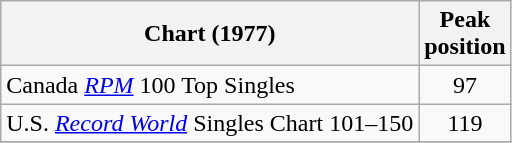<table class="wikitable">
<tr>
<th align="left">Chart (1977)</th>
<th style="text-align:center;">Peak<br>position</th>
</tr>
<tr>
<td align="left">Canada <em><a href='#'>RPM</a></em> 100 Top Singles </td>
<td style="text-align:center;">97</td>
</tr>
<tr>
<td align="left">U.S. <em><a href='#'>Record World</a></em> Singles Chart 101–150 </td>
<td style="text-align:center;">119</td>
</tr>
<tr>
</tr>
</table>
